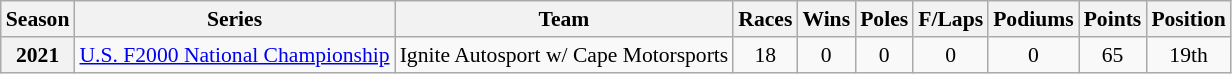<table class="wikitable" style="font-size: 90%; text-align:center">
<tr>
<th>Season</th>
<th>Series</th>
<th>Team</th>
<th>Races</th>
<th>Wins</th>
<th><strong>Poles</strong></th>
<th>F/Laps</th>
<th>Podiums</th>
<th>Points</th>
<th>Position</th>
</tr>
<tr>
<th>2021</th>
<td align="left"><a href='#'>U.S. F2000 National Championship</a></td>
<td align="left">Ignite Autosport w/ Cape Motorsports</td>
<td>18</td>
<td>0</td>
<td>0</td>
<td>0</td>
<td>0</td>
<td>65</td>
<td>19th</td>
</tr>
</table>
